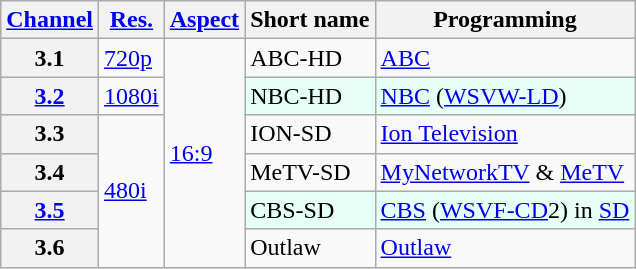<table class="wikitable">
<tr>
<th scope = "col"><a href='#'>Channel</a></th>
<th scope = "col"><a href='#'>Res.</a></th>
<th scope = "col"><a href='#'>Aspect</a></th>
<th scope = "col">Short name</th>
<th scope = "col">Programming</th>
</tr>
<tr>
<th scope = "row">3.1</th>
<td><a href='#'>720p</a></td>
<td rowspan="6"><a href='#'>16:9</a></td>
<td>ABC-HD</td>
<td><a href='#'>ABC</a></td>
</tr>
<tr>
<th scope = "row"><a href='#'>3.2</a></th>
<td><a href='#'>1080i</a></td>
<td style="background-color: #E6FFF7;">NBC-HD</td>
<td style="background-color: #E6FFF7;"><a href='#'>NBC</a> (<a href='#'>WSVW-LD</a>)</td>
</tr>
<tr>
<th scope = "row">3.3</th>
<td rowspan=4><a href='#'>480i</a></td>
<td>ION-SD</td>
<td><a href='#'>Ion Television</a></td>
</tr>
<tr>
<th scope = "row">3.4</th>
<td>MeTV-SD</td>
<td><a href='#'>MyNetworkTV</a> & <a href='#'>MeTV</a></td>
</tr>
<tr>
<th scope = "row"><a href='#'>3.5</a></th>
<td style="background-color: #E6FFF7;">CBS-SD</td>
<td style="background-color: #E6FFF7;"><a href='#'>CBS</a> (<a href='#'>WSVF-CD</a>2) in <a href='#'>SD</a></td>
</tr>
<tr>
<th scope = "row">3.6</th>
<td>Outlaw</td>
<td><a href='#'>Outlaw</a></td>
</tr>
</table>
